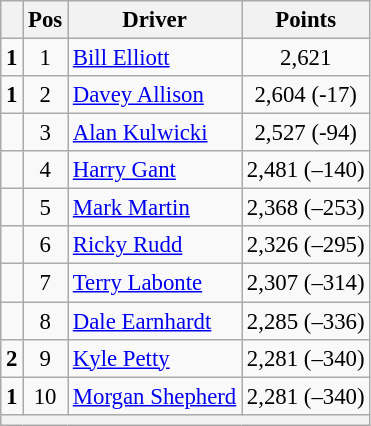<table class="wikitable" style="font-size: 95%;">
<tr>
<th></th>
<th>Pos</th>
<th>Driver</th>
<th>Points</th>
</tr>
<tr>
<td align="left"> <strong>1</strong></td>
<td style="text-align:center;">1</td>
<td><a href='#'>Bill Elliott</a></td>
<td style="text-align:center;">2,621</td>
</tr>
<tr>
<td align="left"> <strong>1</strong></td>
<td style="text-align:center;">2</td>
<td><a href='#'>Davey Allison</a></td>
<td style="text-align:center;">2,604 (-17)</td>
</tr>
<tr>
<td align="left"></td>
<td style="text-align:center;">3</td>
<td><a href='#'>Alan Kulwicki</a></td>
<td style="text-align:center;">2,527 (-94)</td>
</tr>
<tr>
<td align="left"></td>
<td style="text-align:center;">4</td>
<td><a href='#'>Harry Gant</a></td>
<td style="text-align:center;">2,481 (–140)</td>
</tr>
<tr>
<td align="left"></td>
<td style="text-align:center;">5</td>
<td><a href='#'>Mark Martin</a></td>
<td style="text-align:center;">2,368 (–253)</td>
</tr>
<tr>
<td align="left"></td>
<td style="text-align:center;">6</td>
<td><a href='#'>Ricky Rudd</a></td>
<td style="text-align:center;">2,326 (–295)</td>
</tr>
<tr>
<td align="left"></td>
<td style="text-align:center;">7</td>
<td><a href='#'>Terry Labonte</a></td>
<td style="text-align:center;">2,307 (–314)</td>
</tr>
<tr>
<td align="left"></td>
<td style="text-align:center;">8</td>
<td><a href='#'>Dale Earnhardt</a></td>
<td style="text-align:center;">2,285 (–336)</td>
</tr>
<tr>
<td align="left"> <strong>2</strong></td>
<td style="text-align:center;">9</td>
<td><a href='#'>Kyle Petty</a></td>
<td style="text-align:center;">2,281 (–340)</td>
</tr>
<tr>
<td align="left"> <strong>1</strong></td>
<td style="text-align:center;">10</td>
<td><a href='#'>Morgan Shepherd</a></td>
<td style="text-align:center;">2,281 (–340)</td>
</tr>
<tr class="sortbottom">
<th colspan="9"></th>
</tr>
</table>
